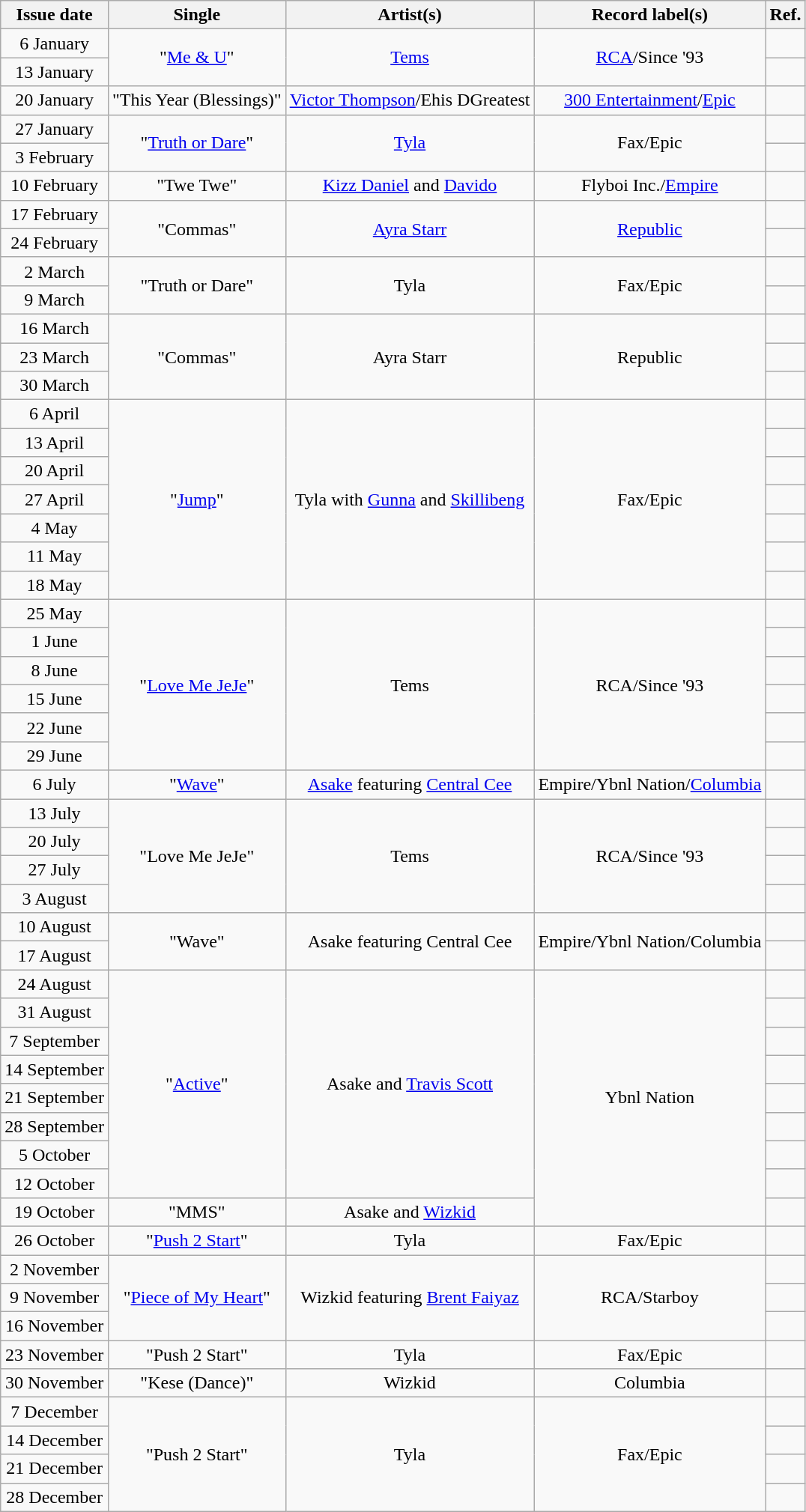<table class="wikitable plainrowheaders" style="text-align:center">
<tr>
<th scope="col">Issue date</th>
<th scope="col">Single</th>
<th scope="col">Artist(s)</th>
<th scope="col">Record label(s)</th>
<th scope="col">Ref.</th>
</tr>
<tr>
<td>6 January</td>
<td rowspan=2>"<a href='#'>Me & U</a>"</td>
<td rowspan=2><a href='#'>Tems</a></td>
<td rowspan=2><a href='#'>RCA</a>/Since '93</td>
<td></td>
</tr>
<tr>
<td>13 January</td>
<td></td>
</tr>
<tr>
<td>20 January</td>
<td>"This Year (Blessings)"</td>
<td><a href='#'>Victor Thompson</a>/Ehis DGreatest</td>
<td><a href='#'>300 Entertainment</a>/<a href='#'>Epic</a></td>
<td></td>
</tr>
<tr>
<td>27 January</td>
<td rowspan=2>"<a href='#'>Truth or Dare</a>"</td>
<td rowspan=2><a href='#'>Tyla</a></td>
<td rowspan=2>Fax/Epic</td>
<td></td>
</tr>
<tr>
<td>3 February</td>
<td></td>
</tr>
<tr>
<td>10 February</td>
<td>"Twe Twe"</td>
<td><a href='#'>Kizz Daniel</a> and <a href='#'>Davido</a></td>
<td>Flyboi Inc./<a href='#'>Empire</a></td>
<td></td>
</tr>
<tr>
<td>17 February</td>
<td rowspan=2>"Commas"</td>
<td rowspan=2><a href='#'>Ayra Starr</a></td>
<td rowspan=2><a href='#'>Republic</a></td>
<td></td>
</tr>
<tr>
<td>24 February</td>
<td></td>
</tr>
<tr>
<td>2 March</td>
<td rowspan=2>"Truth or Dare"</td>
<td rowspan=2>Tyla</td>
<td rowspan=2>Fax/Epic</td>
<td></td>
</tr>
<tr>
<td>9 March</td>
<td></td>
</tr>
<tr>
<td>16 March</td>
<td rowspan=3>"Commas"</td>
<td rowspan=3>Ayra Starr</td>
<td rowspan=3>Republic</td>
<td></td>
</tr>
<tr>
<td>23 March</td>
<td></td>
</tr>
<tr>
<td>30 March</td>
<td></td>
</tr>
<tr>
<td>6 April</td>
<td rowspan=7>"<a href='#'>Jump</a>"</td>
<td rowspan=7>Tyla with <a href='#'>Gunna</a> and <a href='#'>Skillibeng</a></td>
<td rowspan=7>Fax/Epic</td>
<td></td>
</tr>
<tr>
<td>13 April</td>
<td></td>
</tr>
<tr>
<td>20 April</td>
<td></td>
</tr>
<tr>
<td>27 April</td>
<td></td>
</tr>
<tr>
<td>4 May</td>
<td></td>
</tr>
<tr>
<td>11 May</td>
<td></td>
</tr>
<tr>
<td>18 May</td>
<td></td>
</tr>
<tr>
<td>25 May</td>
<td rowspan=6>"<a href='#'>Love Me JeJe</a>"</td>
<td rowspan=6>Tems</td>
<td rowspan=6>RCA/Since '93</td>
<td></td>
</tr>
<tr>
<td>1 June</td>
<td></td>
</tr>
<tr>
<td>8 June</td>
<td></td>
</tr>
<tr>
<td>15 June</td>
<td></td>
</tr>
<tr>
<td>22 June</td>
<td></td>
</tr>
<tr>
<td>29 June</td>
<td></td>
</tr>
<tr>
<td>6 July</td>
<td>"<a href='#'>Wave</a>"</td>
<td><a href='#'>Asake</a> featuring <a href='#'>Central Cee</a></td>
<td>Empire/Ybnl Nation/<a href='#'>Columbia</a></td>
<td></td>
</tr>
<tr>
<td>13 July</td>
<td rowspan=4>"Love Me JeJe"</td>
<td rowspan=4>Tems</td>
<td rowspan=4>RCA/Since '93</td>
<td></td>
</tr>
<tr>
<td>20 July</td>
<td></td>
</tr>
<tr>
<td>27 July</td>
<td></td>
</tr>
<tr>
<td>3 August</td>
<td></td>
</tr>
<tr>
<td>10 August</td>
<td rowspan=2>"Wave"</td>
<td rowspan=2>Asake featuring Central Cee</td>
<td rowspan=2>Empire/Ybnl Nation/Columbia</td>
<td></td>
</tr>
<tr>
<td>17 August</td>
<td></td>
</tr>
<tr>
<td>24 August</td>
<td rowspan=8>"<a href='#'>Active</a>"</td>
<td rowspan=8>Asake and <a href='#'>Travis Scott</a></td>
<td rowspan=9>Ybnl Nation</td>
<td></td>
</tr>
<tr>
<td>31 August</td>
<td></td>
</tr>
<tr>
<td>7 September</td>
<td></td>
</tr>
<tr>
<td>14 September</td>
<td></td>
</tr>
<tr>
<td>21 September</td>
<td></td>
</tr>
<tr>
<td>28 September</td>
<td></td>
</tr>
<tr>
<td>5 October</td>
<td></td>
</tr>
<tr>
<td>12 October</td>
<td></td>
</tr>
<tr>
<td>19 October</td>
<td>"MMS"</td>
<td>Asake and <a href='#'>Wizkid</a></td>
<td></td>
</tr>
<tr>
<td>26 October</td>
<td>"<a href='#'>Push 2 Start</a>"</td>
<td>Tyla</td>
<td>Fax/Epic</td>
<td></td>
</tr>
<tr>
<td>2 November</td>
<td rowspan=3>"<a href='#'>Piece of My Heart</a>"</td>
<td rowspan=3>Wizkid featuring <a href='#'>Brent Faiyaz</a></td>
<td rowspan=3>RCA/Starboy</td>
<td></td>
</tr>
<tr>
<td>9 November</td>
<td></td>
</tr>
<tr>
<td>16 November</td>
<td></td>
</tr>
<tr>
<td>23 November</td>
<td>"Push 2 Start"</td>
<td>Tyla</td>
<td>Fax/Epic</td>
<td></td>
</tr>
<tr>
<td>30 November</td>
<td>"Kese (Dance)"</td>
<td>Wizkid</td>
<td>Columbia</td>
<td></td>
</tr>
<tr>
<td>7 December</td>
<td rowspan=4>"Push 2 Start"</td>
<td rowspan=4>Tyla</td>
<td rowspan=4>Fax/Epic</td>
<td></td>
</tr>
<tr>
<td>14 December</td>
<td></td>
</tr>
<tr>
<td>21 December</td>
<td></td>
</tr>
<tr>
<td>28 December</td>
<td></td>
</tr>
</table>
